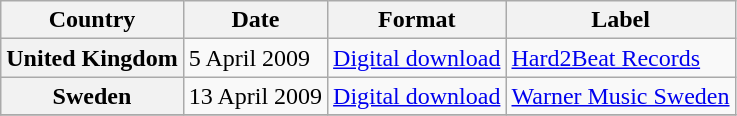<table class="wikitable plainrowheaders">
<tr>
<th scope="col">Country</th>
<th scope="col">Date</th>
<th scope="col">Format</th>
<th scope="col">Label</th>
</tr>
<tr>
<th scope="row">United Kingdom</th>
<td>5 April 2009</td>
<td><a href='#'>Digital download</a></td>
<td><a href='#'>Hard2Beat Records</a></td>
</tr>
<tr>
<th scope="row">Sweden</th>
<td>13 April 2009</td>
<td><a href='#'>Digital download</a></td>
<td><a href='#'>Warner Music Sweden</a></td>
</tr>
<tr>
</tr>
</table>
